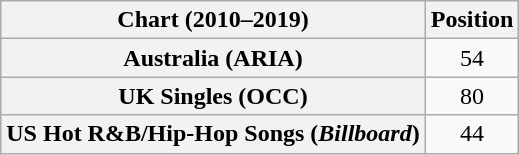<table class="wikitable sortable plainrowheaders" style="text-align:center">
<tr>
<th scope="col">Chart (2010–2019)</th>
<th scope="col">Position</th>
</tr>
<tr>
<th scope="row">Australia (ARIA)</th>
<td>54</td>
</tr>
<tr>
<th scope="row">UK Singles (OCC)</th>
<td>80</td>
</tr>
<tr>
<th scope="row">US Hot R&B/Hip-Hop Songs (<em>Billboard</em>)</th>
<td>44</td>
</tr>
</table>
